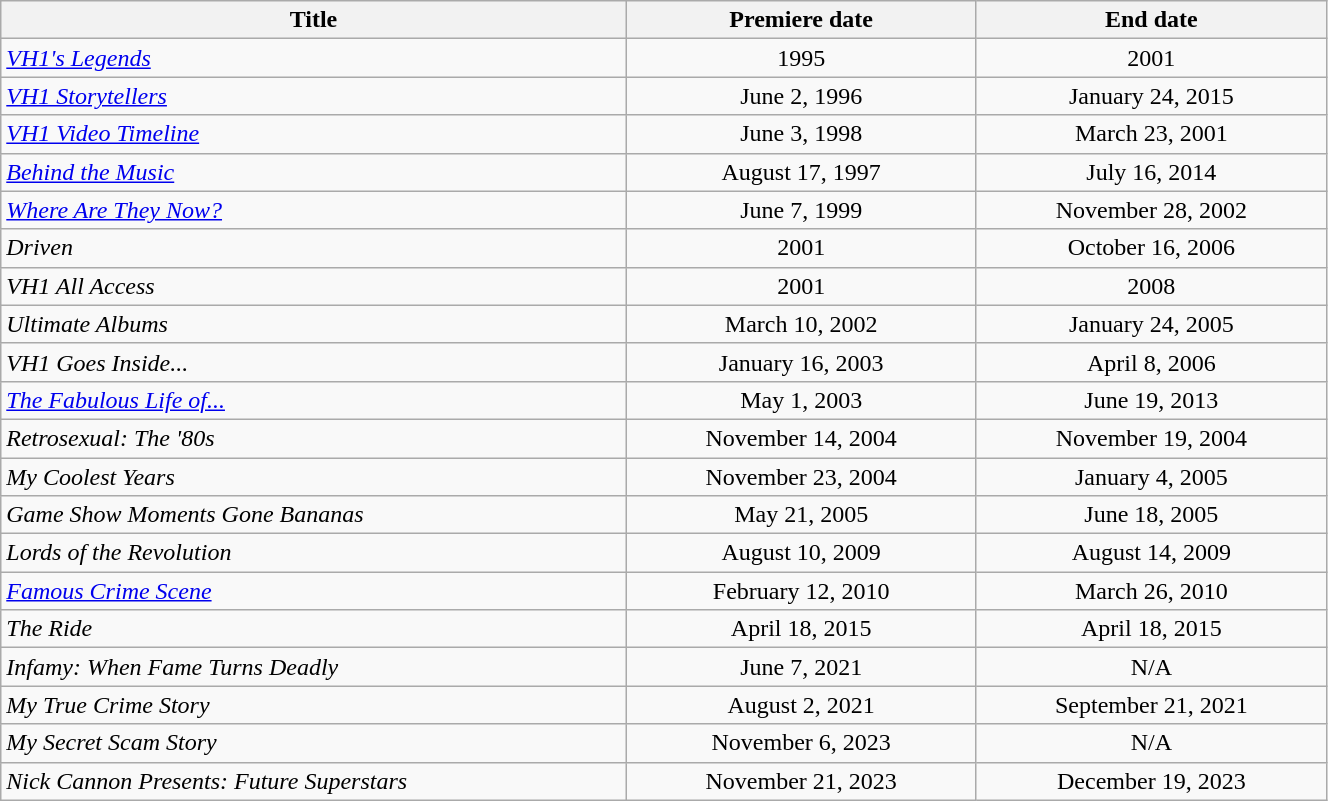<table class="wikitable plainrowheaders sortable" style="width:70%;text-align:center;">
<tr>
<th scope="col" style="width:25%;">Title</th>
<th scope="col" style="width:14%;">Premiere date</th>
<th scope="col" style="width:14%;">End date</th>
</tr>
<tr>
<td scope="row" style="text-align:left;"><em><a href='#'>VH1's Legends</a></em></td>
<td>1995</td>
<td>2001</td>
</tr>
<tr>
<td scope="row" style="text-align:left;"><em><a href='#'>VH1 Storytellers</a></em></td>
<td>June 2, 1996</td>
<td>January 24, 2015</td>
</tr>
<tr>
<td scope="row" style="text-align:left;"><em><a href='#'>VH1 Video Timeline</a></em></td>
<td>June 3, 1998</td>
<td>March 23, 2001</td>
</tr>
<tr>
<td scope="row" style="text-align:left;"><em><a href='#'>Behind the Music</a></em> </td>
<td>August 17, 1997</td>
<td>July 16, 2014</td>
</tr>
<tr>
<td scope="row" style="text-align:left;"><em><a href='#'>Where Are They Now?</a></em></td>
<td>June 7, 1999</td>
<td>November 28, 2002</td>
</tr>
<tr>
<td scope="row" style="text-align:left;"><em>Driven</em></td>
<td>2001</td>
<td>October 16, 2006</td>
</tr>
<tr>
<td scope="row" style="text-align:left;"><em>VH1 All Access</em></td>
<td>2001</td>
<td>2008</td>
</tr>
<tr>
<td scope="row" style="text-align:left;"><em>Ultimate Albums</em></td>
<td>March 10, 2002</td>
<td>January 24, 2005</td>
</tr>
<tr>
<td scope="row" style="text-align:left;"><em>VH1 Goes Inside...</em></td>
<td>January 16, 2003</td>
<td>April 8, 2006</td>
</tr>
<tr>
<td scope="row" style="text-align:left;"><em><a href='#'>The Fabulous Life of...</a></em></td>
<td>May 1, 2003</td>
<td>June 19, 2013</td>
</tr>
<tr>
<td scope="row" style="text-align:left;"><em>Retrosexual: The '80s</em></td>
<td>November 14, 2004</td>
<td>November 19, 2004</td>
</tr>
<tr>
<td scope="row" style="text-align:left;"><em>My Coolest Years</em></td>
<td>November 23, 2004</td>
<td>January 4, 2005</td>
</tr>
<tr>
<td scope="row" style="text-align:left;"><em>Game Show Moments Gone Bananas</em></td>
<td>May 21, 2005</td>
<td>June 18, 2005</td>
</tr>
<tr>
<td scope="row" style="text-align:left;"><em>Lords of the Revolution</em></td>
<td>August 10, 2009</td>
<td>August 14, 2009</td>
</tr>
<tr>
<td scope="row" style="text-align:left;"><em><a href='#'>Famous Crime Scene</a></em></td>
<td>February 12, 2010</td>
<td>March 26, 2010</td>
</tr>
<tr>
<td scope="row" style="text-align:left;"><em>The Ride</em></td>
<td>April 18, 2015</td>
<td>April 18, 2015</td>
</tr>
<tr>
<td scope="row" style="text-align:left;"><em>Infamy: When Fame Turns Deadly</em></td>
<td>June 7, 2021</td>
<td>N/A</td>
</tr>
<tr>
<td scope="row" style="text-align:left;"><em>My True Crime Story</em></td>
<td>August 2, 2021</td>
<td>September 21, 2021</td>
</tr>
<tr>
<td scope="row" style="text-align:left;"><em>My Secret Scam Story</em></td>
<td>November 6, 2023</td>
<td>N/A</td>
</tr>
<tr>
<td scope="row" style="text-align:left;"><em>Nick Cannon Presents: Future Superstars</em></td>
<td>November 21, 2023</td>
<td>December 19, 2023</td>
</tr>
</table>
